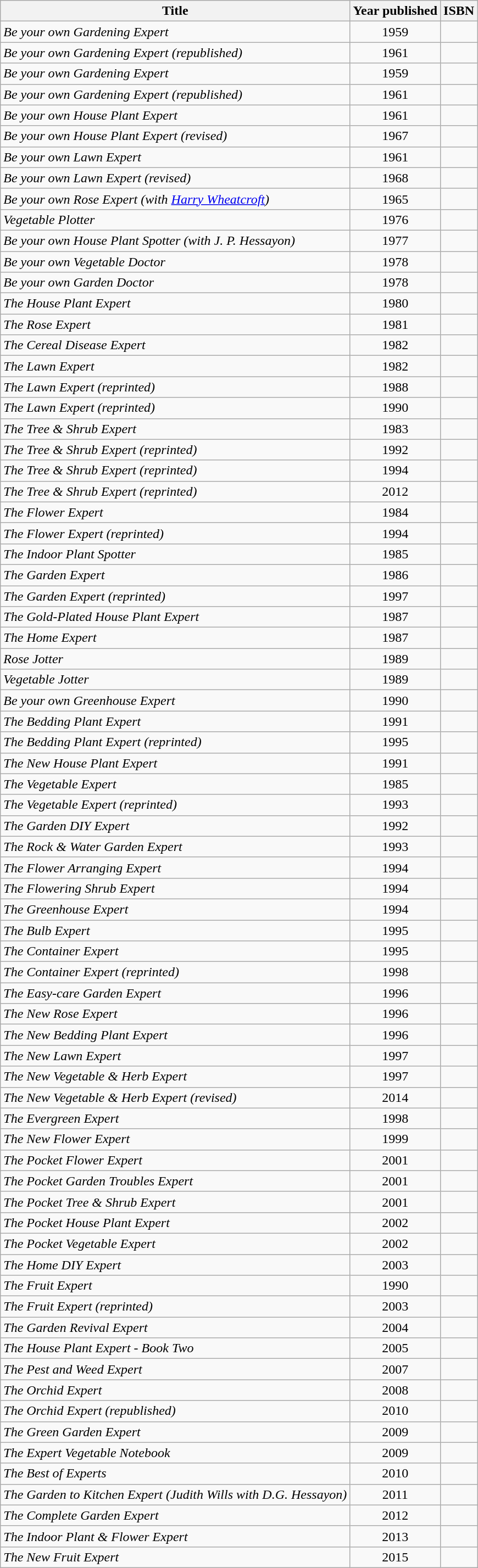<table class="wikitable">
<tr>
<th scope="col">Title</th>
<th scope="col">Year published</th>
<th scope="col">ISBN</th>
</tr>
<tr>
<td style="font-style: italic;">Be your own Gardening Expert </td>
<td style="text-align: center;">1959</td>
<td></td>
</tr>
<tr>
<td style="font-style: italic;">Be your own Gardening Expert (republished)</td>
<td style="text-align: center;">1961</td>
<td></td>
</tr>
<tr>
<td style="font-style: italic;">Be your own Gardening Expert</td>
<td style="text-align: center;">1959</td>
<td></td>
</tr>
<tr>
<td style="font-style: italic;">Be your own Gardening Expert (republished)</td>
<td style="text-align: center;">1961</td>
<td></td>
</tr>
<tr>
<td style="font-style: italic;">Be your own House Plant Expert</td>
<td style="text-align: center;">1961</td>
<td></td>
</tr>
<tr>
<td style="font-style: italic;">Be your own House Plant Expert (revised)</td>
<td style="text-align: center;">1967</td>
<td></td>
</tr>
<tr>
<td style="font-style: italic;">Be your own Lawn Expert</td>
<td style="text-align: center;">1961</td>
<td></td>
</tr>
<tr>
<td style="font-style: italic;">Be your own Lawn Expert (revised)</td>
<td style="text-align: center;">1968</td>
<td></td>
</tr>
<tr>
<td style="font-style: italic;">Be your own Rose Expert (with <a href='#'>Harry Wheatcroft</a>)</td>
<td style="text-align: center;">1965</td>
<td></td>
</tr>
<tr>
<td style="font-style: italic;">Vegetable Plotter </td>
<td style="text-align: center;">1976</td>
<td></td>
</tr>
<tr>
<td style="font-style: italic;">Be your own House Plant Spotter (with J. P. Hessayon)</td>
<td style="text-align: center;">1977</td>
<td></td>
</tr>
<tr>
<td style="font-style: italic;">Be your own Vegetable Doctor </td>
<td style="text-align: center;">1978</td>
<td></td>
</tr>
<tr>
<td style="font-style: italic;">Be your own Garden Doctor </td>
<td style="text-align: center;">1978</td>
<td></td>
</tr>
<tr>
<td style="font-style: italic;">The House Plant Expert </td>
<td style="text-align: center;">1980</td>
<td></td>
</tr>
<tr>
<td style="font-style: italic;">The Rose Expert </td>
<td style="text-align: center;">1981</td>
<td></td>
</tr>
<tr>
<td style="font-style: italic;">The Cereal Disease Expert </td>
<td style="text-align: center;">1982</td>
<td></td>
</tr>
<tr>
<td style="font-style: italic;">The Lawn Expert </td>
<td style="text-align: center;">1982</td>
<td></td>
</tr>
<tr>
<td style="font-style: italic;">The Lawn Expert (reprinted)</td>
<td style="text-align: center;">1988</td>
<td></td>
</tr>
<tr>
<td style="font-style: italic;">The Lawn Expert (reprinted)</td>
<td style="text-align: center;">1990</td>
<td></td>
</tr>
<tr>
<td style="font-style: italic;">The Tree & Shrub Expert</td>
<td style="text-align: center;">1983</td>
<td></td>
</tr>
<tr>
<td style="font-style: italic;">The Tree & Shrub Expert (reprinted)</td>
<td style="text-align: center;">1992</td>
<td></td>
</tr>
<tr>
<td style="font-style: italic;">The Tree & Shrub Expert (reprinted)</td>
<td style="text-align: center;">1994</td>
<td></td>
</tr>
<tr>
<td style="font-style: italic;">The Tree & Shrub Expert (reprinted)</td>
<td style="text-align: center;">2012</td>
<td></td>
</tr>
<tr>
<td style="font-style: italic;">The Flower Expert </td>
<td style="text-align: center;">1984</td>
<td></td>
</tr>
<tr>
<td style="font-style: italic;">The Flower Expert (reprinted)</td>
<td style="text-align: center;">1994</td>
<td></td>
</tr>
<tr>
<td style="font-style: italic;">The Indoor Plant Spotter </td>
<td style="text-align: center;">1985</td>
<td></td>
</tr>
<tr>
<td style="font-style: italic;">The Garden Expert </td>
<td style="text-align: center;">1986</td>
<td></td>
</tr>
<tr>
<td style="font-style: italic;">The Garden Expert (reprinted)</td>
<td style="text-align: center;">1997</td>
<td></td>
</tr>
<tr>
<td style="font-style: italic;">The Gold-Plated House Plant Expert </td>
<td style="text-align: center;">1987</td>
<td></td>
</tr>
<tr>
<td style="font-style: italic;">The Home Expert </td>
<td style="text-align: center;">1987</td>
<td></td>
</tr>
<tr>
<td style="font-style: italic;">Rose Jotter </td>
<td style="text-align: center;">1989</td>
<td></td>
</tr>
<tr>
<td style="font-style: italic;">Vegetable Jotter </td>
<td style="text-align: center;">1989</td>
<td></td>
</tr>
<tr>
<td style="font-style: italic;">Be your own Greenhouse Expert </td>
<td style="text-align: center;">1990</td>
<td></td>
</tr>
<tr>
<td style="font-style: italic;">The Bedding Plant Expert </td>
<td style="text-align: center;">1991</td>
<td></td>
</tr>
<tr>
<td style="font-style: italic;">The Bedding Plant Expert (reprinted)</td>
<td style="text-align: center;">1995</td>
<td></td>
</tr>
<tr>
<td style="font-style: italic;">The New House Plant Expert </td>
<td style="text-align: center;">1991</td>
<td></td>
</tr>
<tr>
<td style="font-style: italic;">The Vegetable Expert </td>
<td style="text-align: center;">1985</td>
<td></td>
</tr>
<tr>
<td style="font-style: italic;">The Vegetable Expert (reprinted)</td>
<td style="text-align: center;">1993</td>
<td></td>
</tr>
<tr>
<td style="font-style: italic;">The Garden DIY Expert </td>
<td style="text-align: center;">1992</td>
<td></td>
</tr>
<tr>
<td style="font-style: italic;">The Rock & Water Garden Expert </td>
<td style="text-align: center;">1993</td>
<td></td>
</tr>
<tr>
<td style="font-style: italic;">The Flower Arranging Expert</td>
<td style="text-align: center;">1994</td>
<td></td>
</tr>
<tr>
<td style="font-style: italic;">The Flowering Shrub Expert </td>
<td style="text-align: center;">1994</td>
<td></td>
</tr>
<tr>
<td style="font-style: italic;">The Greenhouse Expert </td>
<td style="text-align: center;">1994</td>
<td></td>
</tr>
<tr>
<td style="font-style: italic;">The Bulb Expert </td>
<td style="text-align: center;">1995</td>
<td></td>
</tr>
<tr>
<td style="font-style: italic;">The Container Expert </td>
<td style="text-align: center;">1995</td>
<td></td>
</tr>
<tr>
<td style="font-style: italic;">The Container Expert (reprinted)</td>
<td style="text-align: center;">1998</td>
<td></td>
</tr>
<tr>
<td style="font-style: italic;">The Easy-care Garden Expert </td>
<td style="text-align: center;">1996</td>
<td></td>
</tr>
<tr>
<td style="font-style: italic;">The New Rose Expert </td>
<td style="text-align: center;">1996</td>
<td></td>
</tr>
<tr>
<td style="font-style: italic;">The New Bedding Plant Expert</td>
<td style="text-align: center;">1996</td>
<td></td>
</tr>
<tr>
<td style="font-style: italic;">The New Lawn Expert </td>
<td style="text-align: center;">1997</td>
<td></td>
</tr>
<tr>
<td style="font-style: italic;">The New Vegetable & Herb Expert</td>
<td style="text-align: center;">1997</td>
<td></td>
</tr>
<tr>
<td style="font-style: italic;">The New Vegetable & Herb Expert (revised)</td>
<td style="text-align: center;">2014</td>
<td></td>
</tr>
<tr>
<td style="font-style: italic;">The Evergreen Expert </td>
<td style="text-align: center;">1998</td>
<td></td>
</tr>
<tr>
<td style="font-style: italic;">The New Flower Expert </td>
<td style="text-align: center;">1999</td>
<td></td>
</tr>
<tr>
<td style="font-style: italic;">The Pocket Flower Expert </td>
<td style="text-align: center;">2001</td>
<td></td>
</tr>
<tr>
<td style="font-style: italic;">The Pocket Garden Troubles Expert </td>
<td style="text-align: center;">2001</td>
<td></td>
</tr>
<tr>
<td style="font-style: italic;">The Pocket Tree & Shrub Expert </td>
<td style="text-align: center;">2001</td>
<td></td>
</tr>
<tr>
<td style="font-style: italic;">The Pocket House Plant Expert </td>
<td style="text-align: center;">2002</td>
<td></td>
</tr>
<tr>
<td style="font-style: italic;">The Pocket Vegetable Expert </td>
<td style="text-align: center;">2002</td>
<td></td>
</tr>
<tr>
<td style="font-style: italic;">The Home DIY Expert </td>
<td style="text-align: center;">2003</td>
<td></td>
</tr>
<tr>
<td style="font-style: italic;">The Fruit Expert</td>
<td style="text-align: center;">1990</td>
<td></td>
</tr>
<tr>
<td style="font-style: italic;">The Fruit Expert (reprinted)</td>
<td style="text-align: center;">2003</td>
<td></td>
</tr>
<tr>
<td style="font-style: italic;">The Garden Revival Expert </td>
<td style="text-align: center;">2004</td>
<td></td>
</tr>
<tr>
<td style="font-style: italic;">The House Plant Expert - Book Two </td>
<td style="text-align: center;">2005</td>
<td></td>
</tr>
<tr>
<td style="font-style: italic;">The Pest and Weed Expert </td>
<td style="text-align: center;">2007</td>
<td></td>
</tr>
<tr>
<td style="font-style: italic;">The Orchid Expert </td>
<td style="text-align: center;">2008</td>
<td></td>
</tr>
<tr>
<td style="font-style: italic;">The Orchid Expert (republished)</td>
<td style="text-align: center;">2010</td>
<td></td>
</tr>
<tr>
<td style="font-style: italic;">The Green Garden Expert </td>
<td style="text-align: center;">2009</td>
<td></td>
</tr>
<tr>
<td style="font-style: italic;">The Expert Vegetable Notebook </td>
<td style="text-align: center;">2009</td>
<td></td>
</tr>
<tr>
<td style="font-style: italic;">The Best of Experts </td>
<td style="text-align: center;">2010</td>
<td></td>
</tr>
<tr>
<td style="font-style: italic;">The Garden to Kitchen Expert (Judith Wills with D.G. Hessayon)</td>
<td style="text-align: center;">2011</td>
<td></td>
</tr>
<tr>
<td style="font-style: italic;">The Complete Garden Expert </td>
<td style="text-align: center;">2012</td>
<td></td>
</tr>
<tr>
<td style="font-style: italic;">The Indoor Plant & Flower Expert </td>
<td style="text-align: center;">2013</td>
<td></td>
</tr>
<tr>
<td style="font-style: italic;">The New Fruit Expert </td>
<td style="text-align: center;">2015</td>
<td></td>
</tr>
</table>
